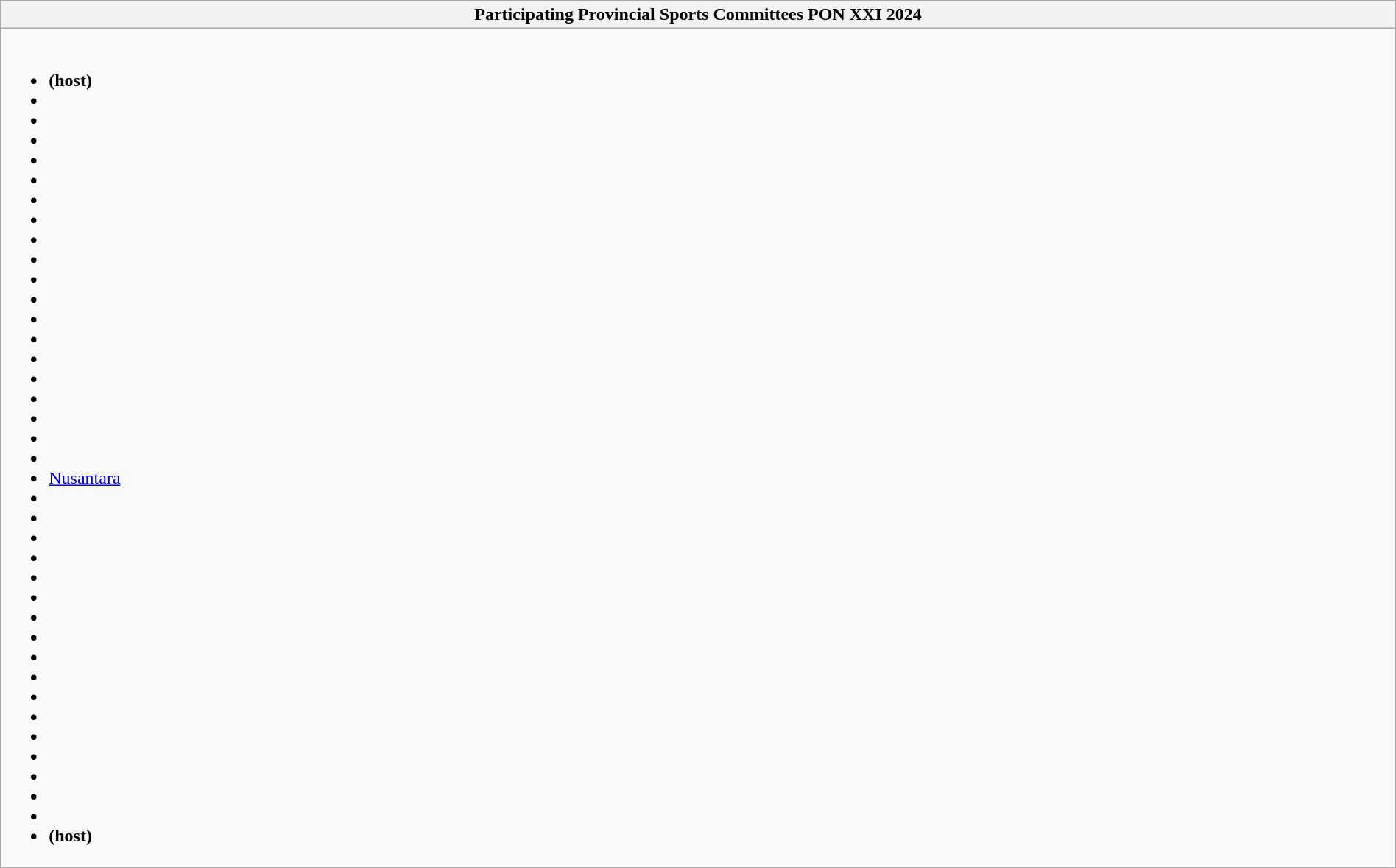<table class="wikitable collapsible" style="width:100%;">
<tr>
<th>Participating Provincial Sports Committees PON XXI 2024</th>
</tr>
<tr>
<td><br><ul><li> <strong>(host)</strong></li><li></li><li></li><li></li><li></li><li></li><li></li><li></li><li></li><li></li><li></li><li></li><li></li><li></li><li></li><li></li><li></li><li></li><li></li><li></li><li><a href='#'>Nusantara</a></li><li></li><li></li><li></li><li></li><li></li><li></li><li></li><li></li><li></li><li></li><li></li><li></li><li></li><li></li><li></li><li></li><li></li><li><strong> (host)</strong></li></ul></td>
</tr>
</table>
